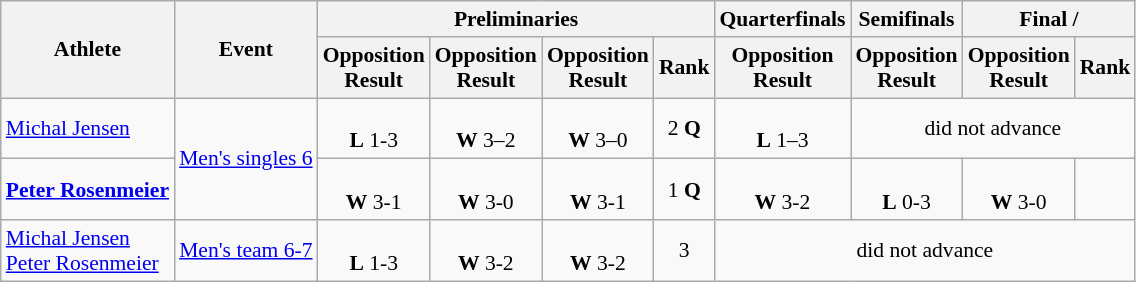<table class=wikitable style="font-size:90%">
<tr>
<th rowspan="2">Athlete</th>
<th rowspan="2">Event</th>
<th colspan="4">Preliminaries</th>
<th>Quarterfinals</th>
<th>Semifinals</th>
<th colspan="2">Final / </th>
</tr>
<tr>
<th>Opposition<br>Result</th>
<th>Opposition<br>Result</th>
<th>Opposition<br>Result</th>
<th>Rank</th>
<th>Opposition<br>Result</th>
<th>Opposition<br>Result</th>
<th>Opposition<br>Result</th>
<th>Rank</th>
</tr>
<tr>
<td><a href='#'>Michal Jensen</a></td>
<td rowspan="2"><a href='#'>Men's singles 6</a></td>
<td align="center"><br><strong>L</strong> 1-3</td>
<td align="center"><br><strong>W</strong> 3–2</td>
<td align="center"><br><strong>W</strong> 3–0</td>
<td align="center">2 <strong>Q</strong></td>
<td align="center"><br><strong>L</strong> 1–3</td>
<td align="center" colspan="3">did not advance</td>
</tr>
<tr>
<td><strong><a href='#'>Peter Rosenmeier</a></strong></td>
<td align="center"><br><strong>W</strong> 3-1</td>
<td align="center"><br><strong>W</strong> 3-0</td>
<td align="center"><br><strong>W</strong> 3-1</td>
<td align="center">1 <strong>Q</strong></td>
<td align="center"><br><strong>W</strong> 3-2</td>
<td align="center"><br><strong>L</strong> 0-3</td>
<td align="center"><br><strong>W</strong> 3-0</td>
<td align="center"></td>
</tr>
<tr>
<td><a href='#'>Michal Jensen</a><br> <a href='#'>Peter Rosenmeier</a></td>
<td><a href='#'>Men's team 6-7</a></td>
<td align="center"><br><strong>L</strong> 1-3</td>
<td align="center"><br><strong>W</strong> 3-2</td>
<td align="center"><br><strong>W</strong> 3-2</td>
<td align="center">3</td>
<td align="center" colspan="4">did not advance</td>
</tr>
</table>
